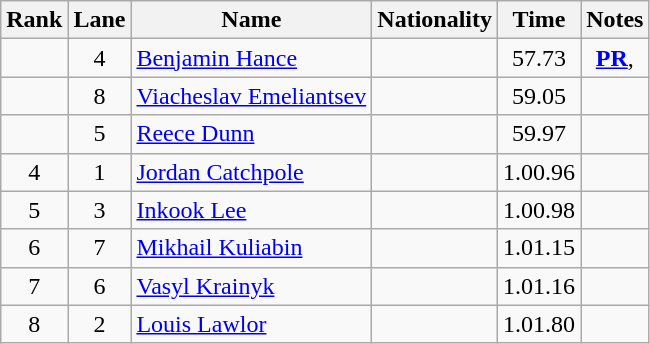<table class="wikitable sortable" style="text-align:center">
<tr>
<th>Rank</th>
<th>Lane</th>
<th>Name</th>
<th>Nationality</th>
<th>Time</th>
<th>Notes</th>
</tr>
<tr>
<td></td>
<td>4</td>
<td align=left><a href='#'>Benjamin Hance</a></td>
<td align=left></td>
<td>57.73</td>
<td><strong><a href='#'>PR</a></strong>, <strong></strong></td>
</tr>
<tr>
<td></td>
<td>8</td>
<td align=left><a href='#'>Viacheslav Emeliantsev</a></td>
<td align=left></td>
<td>59.05</td>
<td><strong></strong></td>
</tr>
<tr>
<td></td>
<td>5</td>
<td align=left><a href='#'>Reece Dunn</a></td>
<td align=left></td>
<td>59.97</td>
<td></td>
</tr>
<tr>
<td>4</td>
<td>1</td>
<td align=left><a href='#'>Jordan Catchpole</a></td>
<td align=left></td>
<td>1.00.96</td>
<td></td>
</tr>
<tr>
<td>5</td>
<td>3</td>
<td align=left><a href='#'>Inkook Lee</a></td>
<td align=left></td>
<td>1.00.98</td>
<td></td>
</tr>
<tr>
<td>6</td>
<td>7</td>
<td align=left><a href='#'>Mikhail Kuliabin</a></td>
<td align=left></td>
<td>1.01.15</td>
<td></td>
</tr>
<tr>
<td>7</td>
<td>6</td>
<td align=left><a href='#'>Vasyl Krainyk</a></td>
<td align=left></td>
<td>1.01.16</td>
<td></td>
</tr>
<tr>
<td>8</td>
<td>2</td>
<td align=left><a href='#'>Louis Lawlor</a></td>
<td align=left></td>
<td>1.01.80</td>
<td></td>
</tr>
</table>
